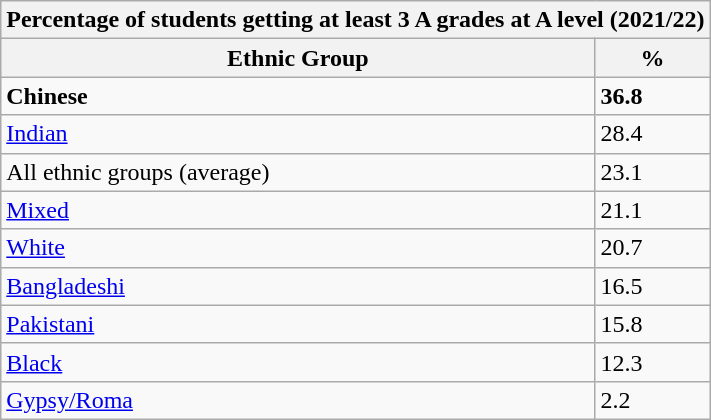<table class="wikitable sortable">
<tr>
<th colspan="3">Percentage of students getting at least 3 A grades at A level (2021/22)</th>
</tr>
<tr>
<th>Ethnic Group</th>
<th>%</th>
</tr>
<tr>
<td><strong>Chinese</strong></td>
<td><strong>36.8</strong></td>
</tr>
<tr>
<td><a href='#'>Indian</a></td>
<td>28.4</td>
</tr>
<tr>
<td>All ethnic groups (average)</td>
<td>23.1</td>
</tr>
<tr>
<td><a href='#'>Mixed</a></td>
<td>21.1</td>
</tr>
<tr>
<td><a href='#'>White</a></td>
<td>20.7</td>
</tr>
<tr>
<td><a href='#'>Bangladeshi</a></td>
<td>16.5</td>
</tr>
<tr>
<td><a href='#'>Pakistani</a></td>
<td>15.8</td>
</tr>
<tr>
<td><a href='#'>Black</a></td>
<td>12.3</td>
</tr>
<tr>
<td><a href='#'>Gypsy/Roma</a></td>
<td>2.2</td>
</tr>
</table>
